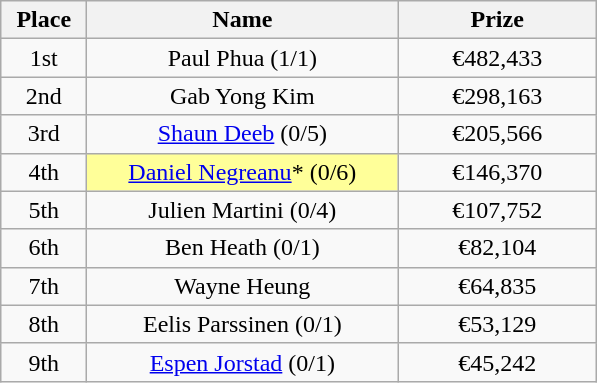<table class="wikitable">
<tr>
<th width="50">Place</th>
<th width="200">Name</th>
<th width="125">Prize</th>
</tr>
<tr>
<td align = "center">1st</td>
<td align = "center">Paul Phua (1/1)</td>
<td align="center">€482,433</td>
</tr>
<tr>
<td align = "center">2nd</td>
<td align = "center">Gab Yong Kim</td>
<td align="center">€298,163</td>
</tr>
<tr>
<td align = "center">3rd</td>
<td align = "center"><a href='#'>Shaun Deeb</a> (0/5)</td>
<td align="center">€205,566</td>
</tr>
<tr>
<td align = "center">4th</td>
<td align = "center" bgcolor="#FFFF99"><a href='#'>Daniel Negreanu</a>* (0/6)</td>
<td align="center">€146,370</td>
</tr>
<tr>
<td align = "center">5th</td>
<td align = "center">Julien Martini (0/4)</td>
<td align="center">€107,752</td>
</tr>
<tr>
<td align = "center">6th</td>
<td align = "center">Ben Heath (0/1)</td>
<td align="center">€82,104</td>
</tr>
<tr>
<td align = "center">7th</td>
<td align = "center">Wayne Heung</td>
<td align="center">€64,835</td>
</tr>
<tr>
<td align = "center">8th</td>
<td align = "center">Eelis Parssinen (0/1)</td>
<td align="center">€53,129</td>
</tr>
<tr>
<td align = "center">9th</td>
<td align = "center"><a href='#'>Espen Jorstad</a> (0/1)</td>
<td align="center">€45,242</td>
</tr>
</table>
